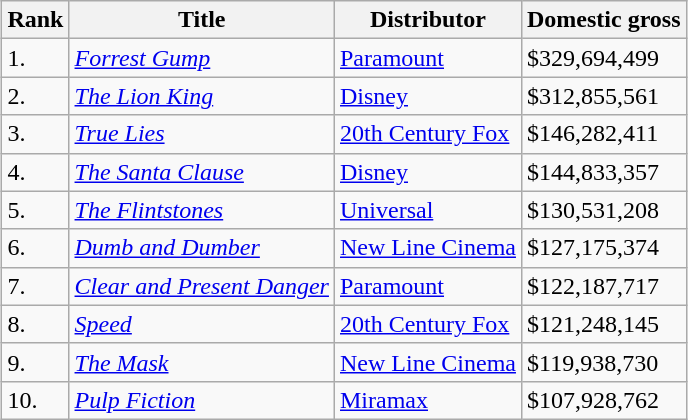<table class="wikitable sortable" style="margin:auto; margin:auto;">
<tr>
<th>Rank</th>
<th>Title</th>
<th>Distributor</th>
<th>Domestic gross</th>
</tr>
<tr>
<td>1.</td>
<td><em><a href='#'>Forrest Gump</a></em></td>
<td><a href='#'>Paramount</a></td>
<td>$329,694,499</td>
</tr>
<tr>
<td>2.</td>
<td><em><a href='#'>The Lion King</a></em></td>
<td><a href='#'>Disney</a></td>
<td>$312,855,561</td>
</tr>
<tr>
<td>3.</td>
<td><em><a href='#'>True Lies</a></em></td>
<td><a href='#'>20th Century Fox</a></td>
<td>$146,282,411</td>
</tr>
<tr>
<td>4.</td>
<td><em><a href='#'>The Santa Clause</a></em></td>
<td><a href='#'>Disney</a></td>
<td>$144,833,357</td>
</tr>
<tr>
<td>5.</td>
<td><em><a href='#'>The Flintstones</a></em></td>
<td><a href='#'>Universal</a></td>
<td>$130,531,208</td>
</tr>
<tr>
<td>6.</td>
<td><em><a href='#'>Dumb and Dumber</a></em></td>
<td><a href='#'>New Line Cinema</a></td>
<td>$127,175,374</td>
</tr>
<tr>
<td>7.</td>
<td><em><a href='#'>Clear and Present Danger</a></em></td>
<td><a href='#'>Paramount</a></td>
<td>$122,187,717</td>
</tr>
<tr>
<td>8.</td>
<td><em><a href='#'>Speed</a></em></td>
<td><a href='#'>20th Century Fox</a></td>
<td>$121,248,145</td>
</tr>
<tr>
<td>9.</td>
<td><em><a href='#'>The Mask</a></em></td>
<td><a href='#'>New Line Cinema</a></td>
<td>$119,938,730</td>
</tr>
<tr>
<td>10.</td>
<td><em><a href='#'>Pulp Fiction</a></em></td>
<td><a href='#'>Miramax</a></td>
<td>$107,928,762</td>
</tr>
</table>
